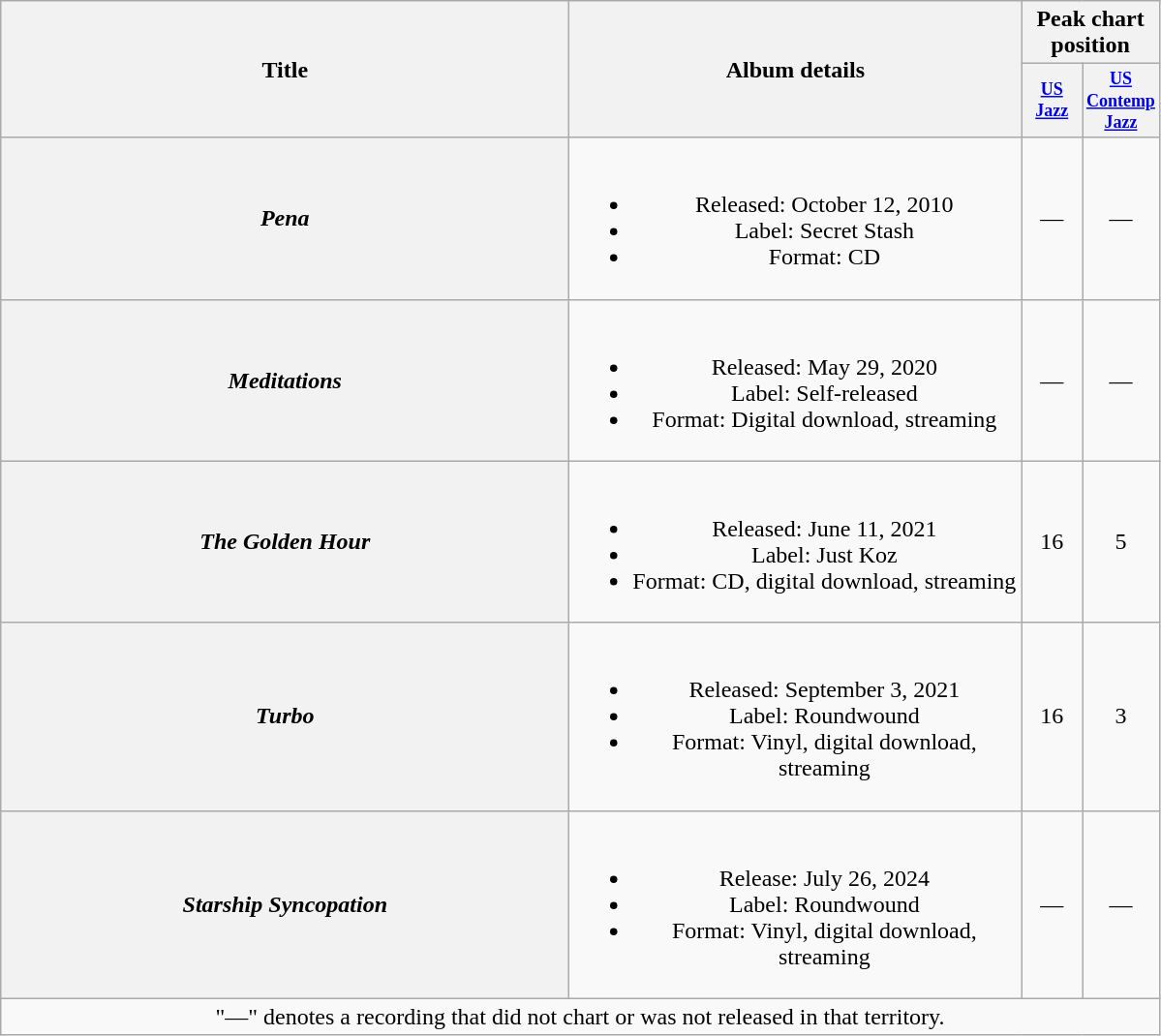<table class="wikitable plainrowheaders" style="text-align:center;" border="1">
<tr>
<th scope="col" rowspan="2" style="width:24em;">Title</th>
<th scope="col" rowspan="2" style="width:19em;">Album details</th>
<th scope="col" colspan="2">Peak chart position</th>
</tr>
<tr>
<th scope="col" style="width:3em;font-size:75%;"><a href='#'>US Jazz</a><br></th>
<th scope="col" style="width:3em;font-size:75%;"><a href='#'>US Contemp Jazz</a><br></th>
</tr>
<tr>
<th scope="row"><em>Pena</em><br> </th>
<td><br><ul><li>Released: October 12, 2010</li><li>Label: Secret Stash</li><li>Format: CD</li></ul></td>
<td>—</td>
<td>—</td>
</tr>
<tr>
<th scope="row"><em>Meditations</em><br> </th>
<td><br><ul><li>Released: May 29, 2020</li><li>Label: Self-released</li><li>Format: Digital download, streaming</li></ul></td>
<td>—</td>
<td>—</td>
</tr>
<tr>
<th scope="row"><em>The Golden Hour</em><br> </th>
<td><br><ul><li>Released: June 11, 2021</li><li>Label: Just Koz</li><li>Format: CD, digital download, streaming</li></ul></td>
<td>16</td>
<td>5</td>
</tr>
<tr>
<th scope="row"><em>Turbo</em><br> </th>
<td><br><ul><li>Released: September 3, 2021</li><li>Label: Roundwound</li><li>Format: Vinyl, digital download, streaming</li></ul></td>
<td>16</td>
<td>3</td>
</tr>
<tr>
<th scope="row"><em>Starship Syncopation</em><br> </th>
<td><br><ul><li>Release: July 26, 2024</li><li>Label: Roundwound</li><li>Format: Vinyl, digital download, streaming</li></ul></td>
<td>—</td>
<td>—</td>
</tr>
<tr>
<td style=text-align:center" colspan="12" style="font-size: 8pt">"—" denotes a recording that did not chart or was not released in that territory.</td>
</tr>
</table>
